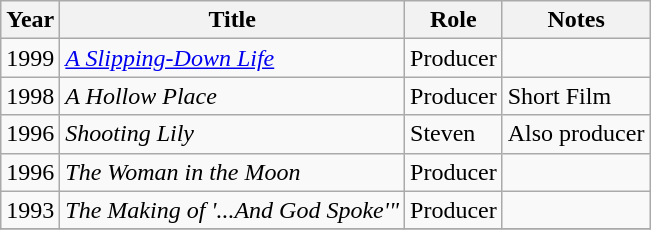<table class="wikitable sortable">
<tr>
<th>Year</th>
<th>Title</th>
<th>Role</th>
<th class="unsortable">Notes</th>
</tr>
<tr>
<td>1999</td>
<td><em><a href='#'>A Slipping-Down Life</a></em></td>
<td>Producer</td>
<td></td>
</tr>
<tr>
<td>1998</td>
<td><em>A Hollow Place</em></td>
<td>Producer</td>
<td>Short Film</td>
</tr>
<tr>
<td>1996</td>
<td><em>Shooting Lily</em></td>
<td>Steven</td>
<td>Also producer</td>
</tr>
<tr>
<td>1996</td>
<td><em>The Woman in the Moon</em></td>
<td>Producer</td>
<td></td>
</tr>
<tr>
<td>1993</td>
<td><em>The Making of '...And God Spoke'"</td>
<td>Producer</td>
<td></td>
</tr>
<tr>
</tr>
</table>
